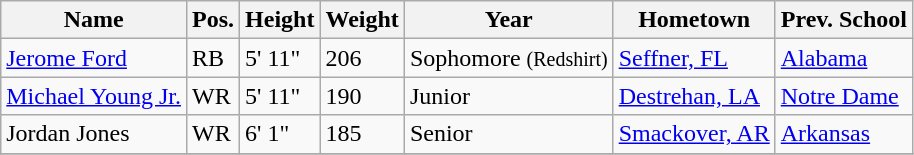<table class="wikitable sortable">
<tr>
<th>Name</th>
<th>Pos.</th>
<th>Height</th>
<th>Weight</th>
<th>Year</th>
<th>Hometown</th>
<th class="unsortable">Prev. School</th>
</tr>
<tr>
<td><a href='#'>Jerome Ford</a></td>
<td>RB</td>
<td>5' 11"</td>
<td>206</td>
<td>Sophomore <small>(Redshirt)</small></td>
<td><a href='#'>Seffner, FL</a></td>
<td><a href='#'>Alabama</a></td>
</tr>
<tr>
<td><a href='#'>Michael Young Jr.</a></td>
<td>WR</td>
<td>5' 11"</td>
<td>190</td>
<td>Junior</td>
<td><a href='#'>Destrehan, LA</a></td>
<td><a href='#'>Notre Dame</a></td>
</tr>
<tr>
<td>Jordan Jones</td>
<td>WR</td>
<td>6' 1"</td>
<td>185</td>
<td>Senior</td>
<td><a href='#'>Smackover, AR</a></td>
<td><a href='#'>Arkansas</a></td>
</tr>
<tr>
</tr>
</table>
